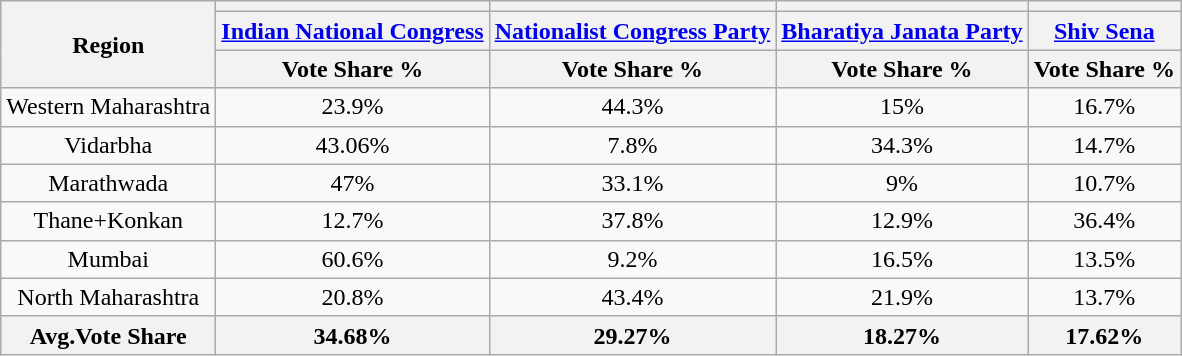<table class="wikitable sortable" style="text-align:center;">
<tr>
<th rowspan="3">Region</th>
<th></th>
<th></th>
<th></th>
<th></th>
</tr>
<tr bgcolor="#cccccc">
<th><a href='#'>Indian National Congress</a></th>
<th><a href='#'>Nationalist Congress Party</a></th>
<th><a href='#'>Bharatiya Janata Party</a></th>
<th><a href='#'>Shiv Sena</a></th>
</tr>
<tr>
<th>Vote Share %</th>
<th>Vote Share %</th>
<th>Vote Share %</th>
<th>Vote Share %</th>
</tr>
<tr>
<td>Western Maharashtra</td>
<td>23.9%</td>
<td>44.3%</td>
<td>15%</td>
<td>16.7%</td>
</tr>
<tr>
<td>Vidarbha</td>
<td>43.06%</td>
<td>7.8%</td>
<td>34.3%</td>
<td>14.7%</td>
</tr>
<tr>
<td>Marathwada</td>
<td>47%</td>
<td>33.1%</td>
<td>9%</td>
<td>10.7%</td>
</tr>
<tr>
<td>Thane+Konkan</td>
<td>12.7%</td>
<td>37.8%</td>
<td>12.9%</td>
<td>36.4%</td>
</tr>
<tr>
<td>Mumbai</td>
<td>60.6%</td>
<td>9.2%</td>
<td>16.5%</td>
<td>13.5%</td>
</tr>
<tr>
<td>North Maharashtra</td>
<td>20.8%</td>
<td>43.4%</td>
<td>21.9%</td>
<td>13.7%</td>
</tr>
<tr>
<th>Avg.Vote Share</th>
<th>34.68%</th>
<th>29.27%</th>
<th>18.27%</th>
<th>17.62%</th>
</tr>
</table>
